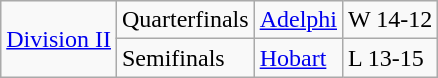<table class="wikitable">
<tr>
<td rowspan="2"><a href='#'>Division II</a></td>
<td>Quarterfinals</td>
<td><a href='#'>Adelphi</a></td>
<td>W 14-12</td>
</tr>
<tr>
<td>Semifinals</td>
<td><a href='#'>Hobart</a></td>
<td>L 13-15</td>
</tr>
</table>
